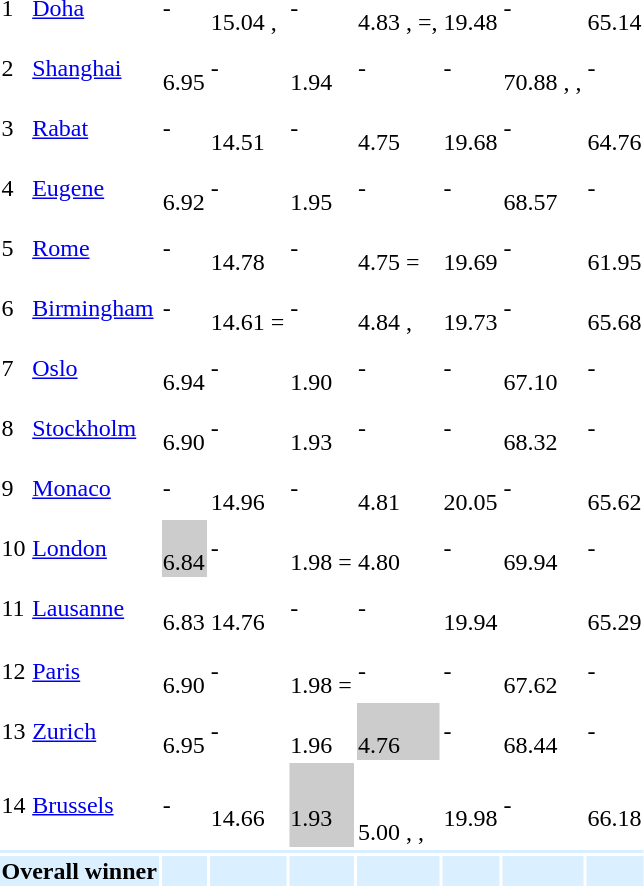<table>
<tr>
<td>1</td>
<td align=left><a href='#'>Doha</a></td>
<td>-</td>
<td><br>15.04 , </td>
<td>-</td>
<td><br>4.83 , =, </td>
<td><br>19.48 </td>
<td>-</td>
<td><br>65.14 </td>
</tr>
<tr>
<td>2</td>
<td align=left><a href='#'>Shanghai</a></td>
<td><br>6.95 </td>
<td>-</td>
<td><br>1.94</td>
<td>-</td>
<td>-</td>
<td><br>70.88 , , </td>
<td>-</td>
</tr>
<tr>
<td>3</td>
<td align=left><a href='#'>Rabat</a></td>
<td>-</td>
<td><br>14.51</td>
<td>-</td>
<td><br>4.75 </td>
<td><br>19.68 </td>
<td>-</td>
<td><br>64.76 </td>
</tr>
<tr>
<td>4</td>
<td align=left><a href='#'>Eugene</a></td>
<td><br>6.92 </td>
<td>-</td>
<td><br>1.95</td>
<td>-</td>
<td>-</td>
<td><br>68.57</td>
<td>-</td>
</tr>
<tr>
<td>5</td>
<td align=left><a href='#'>Rome</a></td>
<td>-</td>
<td><br>14.78</td>
<td>-</td>
<td><br>4.75 =</td>
<td><br>19.69 </td>
<td>-</td>
<td><br>61.95</td>
</tr>
<tr>
<td>6</td>
<td align=left><a href='#'>Birmingham</a></td>
<td>-</td>
<td><br>14.61 =</td>
<td>-</td>
<td><br>4.84 , </td>
<td><br>19.73 </td>
<td>-</td>
<td><br>65.68 </td>
</tr>
<tr>
<td>7</td>
<td align=left><a href='#'>Oslo</a></td>
<td><br>6.94</td>
<td>-</td>
<td><br>1.90</td>
<td>-</td>
<td>-</td>
<td><br>67.10</td>
<td>-</td>
</tr>
<tr>
<td>8</td>
<td align=left><a href='#'>Stockholm</a></td>
<td><br>6.90</td>
<td>-</td>
<td><br>1.93 </td>
<td>-</td>
<td>-</td>
<td><br>68.32</td>
<td>-</td>
</tr>
<tr>
<td>9</td>
<td align=left><a href='#'>Monaco</a></td>
<td>-</td>
<td><br>14.96</td>
<td>-</td>
<td><br>4.81</td>
<td><br>20.05 </td>
<td>-</td>
<td><br>65.62</td>
</tr>
<tr>
<td>10</td>
<td align=left><a href='#'>London</a></td>
<td style="background:#ccc;"><br>6.84 </td>
<td>-</td>
<td><br>1.98 =</td>
<td><br>4.80</td>
<td>-</td>
<td><br>69.94 </td>
<td>-</td>
</tr>
<tr>
<td>11</td>
<td align=left><a href='#'>Lausanne</a></td>
<td><br>6.83</td>
<td><br>14.76</td>
<td>-</td>
<td>-</td>
<td><br>19.94</td>
<td></td>
<td><br>65.29</td>
</tr>
<tr>
</tr>
<tr>
<td>12</td>
<td align=left><a href='#'>Paris</a></td>
<td><br>6.90</td>
<td>-</td>
<td><br>1.98 =</td>
<td>-</td>
<td>-</td>
<td><br>67.62</td>
<td>-</td>
</tr>
<tr>
<td>13</td>
<td align=left><a href='#'>Zurich</a></td>
<td><br>6.95</td>
<td>-</td>
<td><br>1.96</td>
<td style="background:#ccc;"><br>4.76</td>
<td>-</td>
<td><br>68.44</td>
<td>-</td>
</tr>
<tr>
<td>14</td>
<td align=left><a href='#'>Brussels</a></td>
<td>-</td>
<td><br> 14.66</td>
<td style="background:#ccc;"><br>1.93</td>
<td><br><br>5.00 , , </td>
<td><br> 19.98</td>
<td>-</td>
<td><br>66.18 </td>
</tr>
<tr>
<td colspan="11" style="background:#daefff;"></td>
</tr>
<tr style="background:#daefff;">
<td colspan="2"><strong>Overall winner</strong></td>
<td></td>
<td></td>
<td></td>
<td></td>
<td></td>
<td></td>
<td></td>
</tr>
</table>
